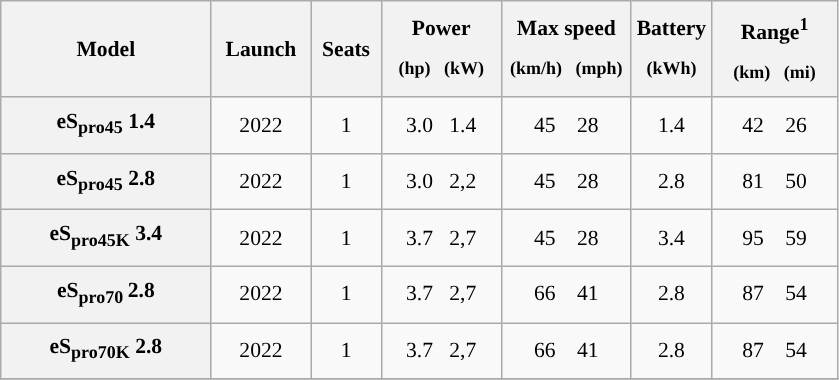<table class="wikitable" style="text-align:center;font-size:90%;line-height:180%;">
<tr>
<td style="text-align: center;width: 100pt;background: #f2f2f2"><strong>Model</strong></td>
<td style="text-align: center;width: 45pt;background: #f2f2f2"><strong>Launch</strong></td>
<td style="text-align: center;width: 30pt;background: #f2f2f2"><strong>Seats</strong></td>
<td style="text-align: center;width: 55pt;background: #f2f2f2"><strong>Power<br><small>(hp)   (kW)</small></strong></td>
<td style="text-align: center;width: 60pt;background: #f2f2f2"><strong>Max speed<br><small>(km/h)   (mph)</small></strong></td>
<td style="text-align: center;width: 35pt;background: #f2f2f2"><strong>Battery<br><small>(kWh)</small></strong></td>
<td style="text-align: center;width: 58pt;background: #f2f2f2"><strong>Range<sup>1</sup><br><small>(km)   (mi)</small></strong></td>
</tr>
<tr>
<td style="text-align: center;background: #f2f2f2"><strong>eS<sub>pro45</sub> 1.4</strong></td>
<td style="text-align: center">2022</td>
<td style="text-align: center">1</td>
<td style="text-align: center">3.0   1.4</td>
<td style="text-align: center">45    28</td>
<td style="text-align: center">1.4</td>
<td style="text-align: center">42    26</td>
</tr>
<tr>
<td style="text-align: center;background: #f2f2f2"><strong>eS<sub>pro45</sub> 2.8</strong></td>
<td style="text-align: center">2022</td>
<td style="text-align: center">1</td>
<td style="text-align: center">3.0   2,2</td>
<td style="text-align: center">45    28</td>
<td style="text-align: center">2.8</td>
<td style="text-align: center">81    50</td>
</tr>
<tr>
<td style="text-align: center;background: #f2f2f2"><strong>eS<sub>pro45K</sub> 3.4</strong></td>
<td style="text-align: center">2022</td>
<td style="text-align: center">1</td>
<td style="text-align: center">3.7   2,7</td>
<td style="text-align: center">45    28</td>
<td style="text-align: center">3.4</td>
<td style="text-align: center">95    59</td>
</tr>
<tr>
<td style="text-align: center;background: #f2f2f2"><strong>eS<sub>pro70 </sub> 2.8</strong></td>
<td style="text-align: center">2022</td>
<td style="text-align: center">1</td>
<td style="text-align: center">3.7   2,7</td>
<td style="text-align: center">66    41</td>
<td style="text-align: center">2.8</td>
<td style="text-align: center">87    54</td>
</tr>
<tr>
<td style="text-align: center;background: #f2f2f2"><strong>eS<sub>pro70K</sub> 2.8</strong></td>
<td style="text-align: center">2022</td>
<td style="text-align: center">1</td>
<td style="text-align: center">3.7   2,7</td>
<td style="text-align: center">66    41</td>
<td style="text-align: center">2.8</td>
<td style="text-align: center">87    54</td>
</tr>
<tr>
</tr>
</table>
